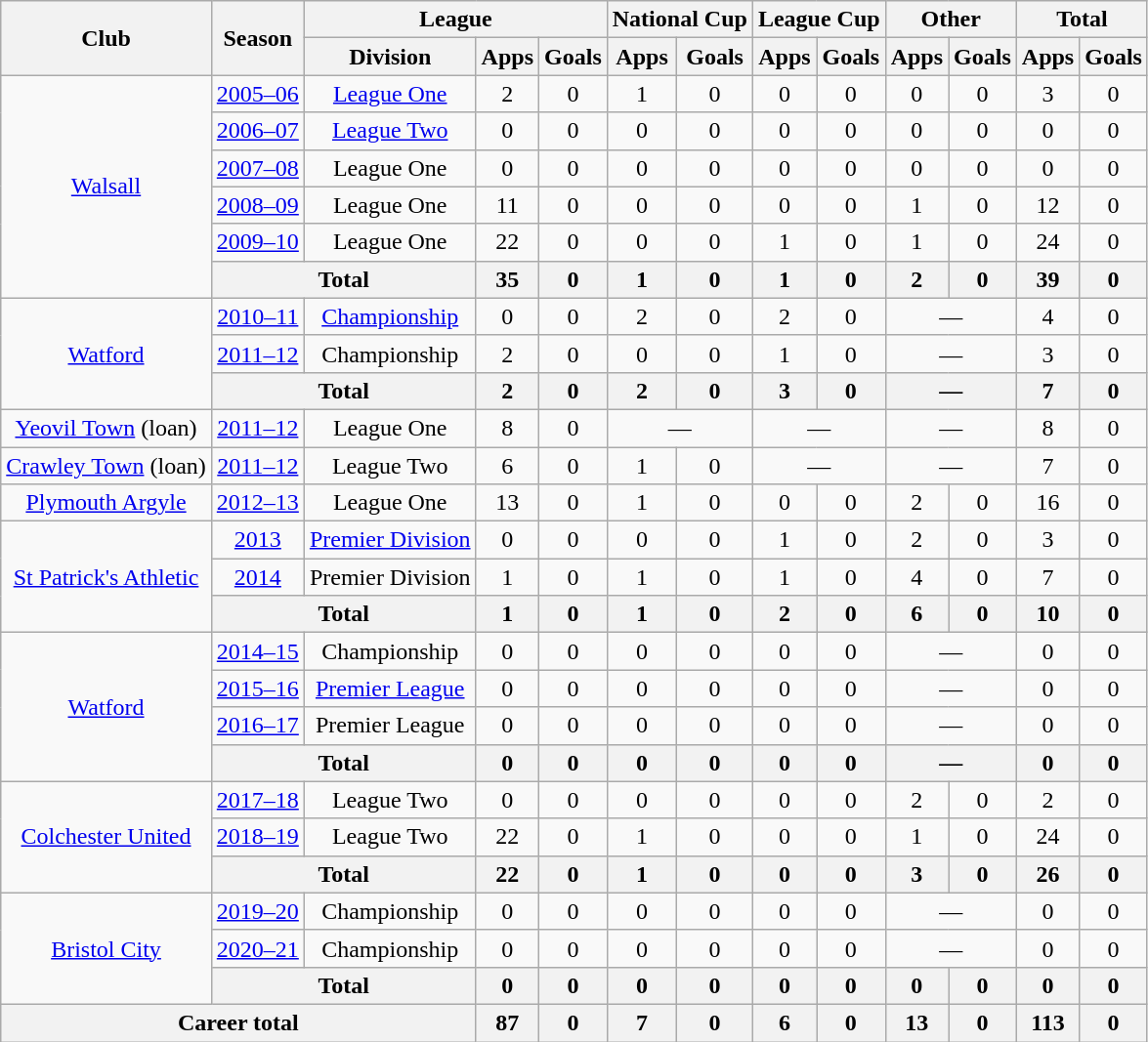<table class=wikitable style="text-align: center;">
<tr>
<th rowspan=2>Club</th>
<th rowspan=2>Season</th>
<th colspan=3>League</th>
<th colspan=2>National Cup</th>
<th colspan=2>League Cup</th>
<th colspan=2>Other</th>
<th colspan=2>Total</th>
</tr>
<tr>
<th>Division</th>
<th>Apps</th>
<th>Goals</th>
<th>Apps</th>
<th>Goals</th>
<th>Apps</th>
<th>Goals</th>
<th>Apps</th>
<th>Goals</th>
<th>Apps</th>
<th>Goals</th>
</tr>
<tr>
<td rowspan=6><a href='#'>Walsall</a></td>
<td><a href='#'>2005–06</a></td>
<td><a href='#'>League One</a></td>
<td>2</td>
<td>0</td>
<td>1</td>
<td>0</td>
<td>0</td>
<td>0</td>
<td>0</td>
<td>0</td>
<td>3</td>
<td>0</td>
</tr>
<tr>
<td><a href='#'>2006–07</a></td>
<td><a href='#'>League Two</a></td>
<td>0</td>
<td>0</td>
<td>0</td>
<td>0</td>
<td>0</td>
<td>0</td>
<td>0</td>
<td>0</td>
<td>0</td>
<td>0</td>
</tr>
<tr>
<td><a href='#'>2007–08</a></td>
<td>League One</td>
<td>0</td>
<td>0</td>
<td>0</td>
<td>0</td>
<td>0</td>
<td>0</td>
<td>0</td>
<td>0</td>
<td>0</td>
<td>0</td>
</tr>
<tr>
<td><a href='#'>2008–09</a></td>
<td>League One</td>
<td>11</td>
<td>0</td>
<td>0</td>
<td>0</td>
<td>0</td>
<td>0</td>
<td>1</td>
<td>0</td>
<td>12</td>
<td>0</td>
</tr>
<tr>
<td><a href='#'>2009–10</a></td>
<td>League One</td>
<td>22</td>
<td>0</td>
<td>0</td>
<td>0</td>
<td>1</td>
<td>0</td>
<td>1</td>
<td>0</td>
<td>24</td>
<td>0</td>
</tr>
<tr>
<th colspan=2>Total</th>
<th>35</th>
<th>0</th>
<th>1</th>
<th>0</th>
<th>1</th>
<th>0</th>
<th>2</th>
<th>0</th>
<th>39</th>
<th>0</th>
</tr>
<tr>
<td rowspan=3><a href='#'>Watford</a></td>
<td><a href='#'>2010–11</a></td>
<td><a href='#'>Championship</a></td>
<td>0</td>
<td>0</td>
<td>2</td>
<td>0</td>
<td>2</td>
<td>0</td>
<td colspan="2">—</td>
<td>4</td>
<td>0</td>
</tr>
<tr>
<td><a href='#'>2011–12</a></td>
<td>Championship</td>
<td>2</td>
<td>0</td>
<td>0</td>
<td>0</td>
<td>1</td>
<td>0</td>
<td colspan="2">—</td>
<td>3</td>
<td>0</td>
</tr>
<tr>
<th colspan=2>Total</th>
<th>2</th>
<th>0</th>
<th>2</th>
<th>0</th>
<th>3</th>
<th>0</th>
<th colspan="2">—</th>
<th>7</th>
<th>0</th>
</tr>
<tr>
<td><a href='#'>Yeovil Town</a> (loan)</td>
<td><a href='#'>2011–12</a></td>
<td>League One</td>
<td>8</td>
<td>0</td>
<td colspan="2">—</td>
<td colspan="2">—</td>
<td colspan="2">—</td>
<td>8</td>
<td>0</td>
</tr>
<tr>
<td><a href='#'>Crawley Town</a> (loan)</td>
<td><a href='#'>2011–12</a></td>
<td>League Two</td>
<td>6</td>
<td>0</td>
<td>1</td>
<td>0</td>
<td colspan="2">—</td>
<td colspan="2">—</td>
<td>7</td>
<td>0</td>
</tr>
<tr>
<td><a href='#'>Plymouth Argyle</a></td>
<td><a href='#'>2012–13</a></td>
<td>League One</td>
<td>13</td>
<td>0</td>
<td>1</td>
<td>0</td>
<td>0</td>
<td>0</td>
<td>2</td>
<td>0</td>
<td>16</td>
<td>0</td>
</tr>
<tr>
<td rowspan=3><a href='#'>St Patrick's Athletic</a></td>
<td><a href='#'>2013</a></td>
<td><a href='#'>Premier Division</a></td>
<td>0</td>
<td>0</td>
<td>0</td>
<td>0</td>
<td>1</td>
<td>0</td>
<td>2</td>
<td>0</td>
<td>3</td>
<td>0</td>
</tr>
<tr>
<td><a href='#'>2014</a></td>
<td>Premier Division</td>
<td>1</td>
<td>0</td>
<td>1</td>
<td>0</td>
<td>1</td>
<td>0</td>
<td>4</td>
<td>0</td>
<td>7</td>
<td>0</td>
</tr>
<tr>
<th colspan=2>Total</th>
<th>1</th>
<th>0</th>
<th>1</th>
<th>0</th>
<th>2</th>
<th>0</th>
<th>6</th>
<th>0</th>
<th>10</th>
<th>0</th>
</tr>
<tr>
<td rowspan=4><a href='#'>Watford</a></td>
<td><a href='#'>2014–15</a></td>
<td>Championship</td>
<td>0</td>
<td>0</td>
<td>0</td>
<td>0</td>
<td>0</td>
<td>0</td>
<td colspan="2">—</td>
<td>0</td>
<td>0</td>
</tr>
<tr>
<td><a href='#'>2015–16</a></td>
<td><a href='#'>Premier League</a></td>
<td>0</td>
<td>0</td>
<td>0</td>
<td>0</td>
<td>0</td>
<td>0</td>
<td colspan="2">—</td>
<td>0</td>
<td>0</td>
</tr>
<tr>
<td><a href='#'>2016–17</a></td>
<td>Premier League</td>
<td>0</td>
<td>0</td>
<td>0</td>
<td>0</td>
<td>0</td>
<td>0</td>
<td colspan="2">—</td>
<td>0</td>
<td>0</td>
</tr>
<tr>
<th colspan=2>Total</th>
<th>0</th>
<th>0</th>
<th>0</th>
<th>0</th>
<th>0</th>
<th>0</th>
<th colspan="2">—</th>
<th>0</th>
<th>0</th>
</tr>
<tr>
<td rowspan=3><a href='#'>Colchester United</a></td>
<td><a href='#'>2017–18</a></td>
<td>League Two</td>
<td>0</td>
<td>0</td>
<td>0</td>
<td>0</td>
<td>0</td>
<td>0</td>
<td>2</td>
<td>0</td>
<td>2</td>
<td>0</td>
</tr>
<tr>
<td><a href='#'>2018–19</a></td>
<td>League Two</td>
<td>22</td>
<td>0</td>
<td>1</td>
<td>0</td>
<td>0</td>
<td>0</td>
<td>1</td>
<td>0</td>
<td>24</td>
<td>0</td>
</tr>
<tr>
<th colspan=2>Total</th>
<th>22</th>
<th>0</th>
<th>1</th>
<th>0</th>
<th>0</th>
<th>0</th>
<th>3</th>
<th>0</th>
<th>26</th>
<th>0</th>
</tr>
<tr>
<td rowspan=3><a href='#'>Bristol City</a></td>
<td><a href='#'>2019–20</a></td>
<td>Championship</td>
<td>0</td>
<td>0</td>
<td>0</td>
<td>0</td>
<td>0</td>
<td>0</td>
<td colspan="2">—</td>
<td>0</td>
<td>0</td>
</tr>
<tr>
<td><a href='#'>2020–21</a></td>
<td>Championship</td>
<td>0</td>
<td>0</td>
<td>0</td>
<td>0</td>
<td>0</td>
<td>0</td>
<td colspan="2">—</td>
<td>0</td>
<td>0</td>
</tr>
<tr>
<th colspan=2>Total</th>
<th>0</th>
<th>0</th>
<th>0</th>
<th>0</th>
<th>0</th>
<th>0</th>
<th>0</th>
<th>0</th>
<th>0</th>
<th>0</th>
</tr>
<tr>
<th colspan=3>Career total</th>
<th>87</th>
<th>0</th>
<th>7</th>
<th>0</th>
<th>6</th>
<th>0</th>
<th>13</th>
<th>0</th>
<th>113</th>
<th>0</th>
</tr>
</table>
